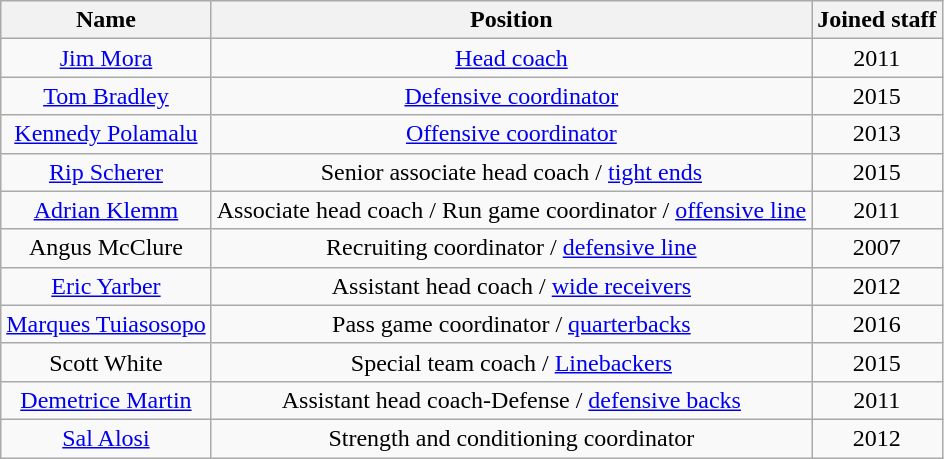<table class="wikitable">
<tr>
<th>Name</th>
<th>Position</th>
<th>Joined staff</th>
</tr>
<tr align="center">
<td><a href='#'>Jim Mora</a></td>
<td><a href='#'>Head coach</a></td>
<td>2011</td>
</tr>
<tr align="center">
<td><a href='#'>Tom Bradley</a></td>
<td><a href='#'>Defensive coordinator</a></td>
<td>2015</td>
</tr>
<tr align="center">
<td><a href='#'>Kennedy Polamalu</a></td>
<td><a href='#'>Offensive coordinator</a></td>
<td>2013</td>
</tr>
<tr align="center">
<td><a href='#'>Rip Scherer</a></td>
<td>Senior associate head coach / <a href='#'>tight ends</a></td>
<td>2015</td>
</tr>
<tr align="center">
<td><a href='#'>Adrian Klemm</a></td>
<td>Associate head coach / Run game coordinator / <a href='#'>offensive line</a></td>
<td>2011</td>
</tr>
<tr align="center">
<td>Angus McClure</td>
<td>Recruiting coordinator / <a href='#'>defensive line</a></td>
<td>2007</td>
</tr>
<tr align="center">
<td><a href='#'>Eric Yarber</a></td>
<td>Assistant head coach / <a href='#'>wide receivers</a></td>
<td>2012</td>
</tr>
<tr align="center">
<td><a href='#'>Marques Tuiasosopo</a></td>
<td>Pass game coordinator / <a href='#'>quarterbacks</a></td>
<td>2016</td>
</tr>
<tr align="center">
<td>Scott White</td>
<td>Special team coach / <a href='#'>Linebackers</a></td>
<td>2015</td>
</tr>
<tr align="center">
<td><a href='#'>Demetrice Martin</a></td>
<td>Assistant head coach-Defense / <a href='#'>defensive backs</a></td>
<td>2011</td>
</tr>
<tr align="center">
<td><a href='#'>Sal Alosi</a></td>
<td>Strength and conditioning coordinator</td>
<td>2012</td>
</tr>
</table>
